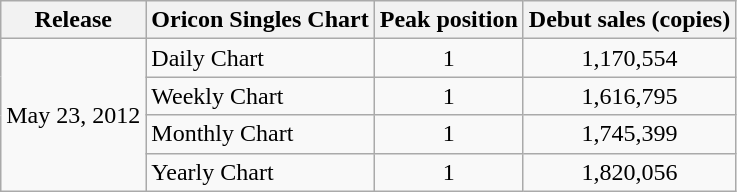<table class="wikitable">
<tr>
<th>Release</th>
<th>Oricon Singles Chart</th>
<th>Peak position</th>
<th>Debut sales (copies)</th>
</tr>
<tr>
<td rowspan="4">May 23, 2012</td>
<td>Daily Chart</td>
<td style="text-align:center;">1</td>
<td style="text-align:center;">1,170,554</td>
</tr>
<tr>
<td>Weekly Chart</td>
<td style="text-align:center;">1</td>
<td style="text-align:center;">1,616,795</td>
</tr>
<tr>
<td>Monthly Chart</td>
<td style="text-align:center;">1</td>
<td style="text-align:center;">1,745,399</td>
</tr>
<tr>
<td>Yearly Chart</td>
<td style="text-align:center;">1</td>
<td style="text-align:center;">1,820,056</td>
</tr>
</table>
